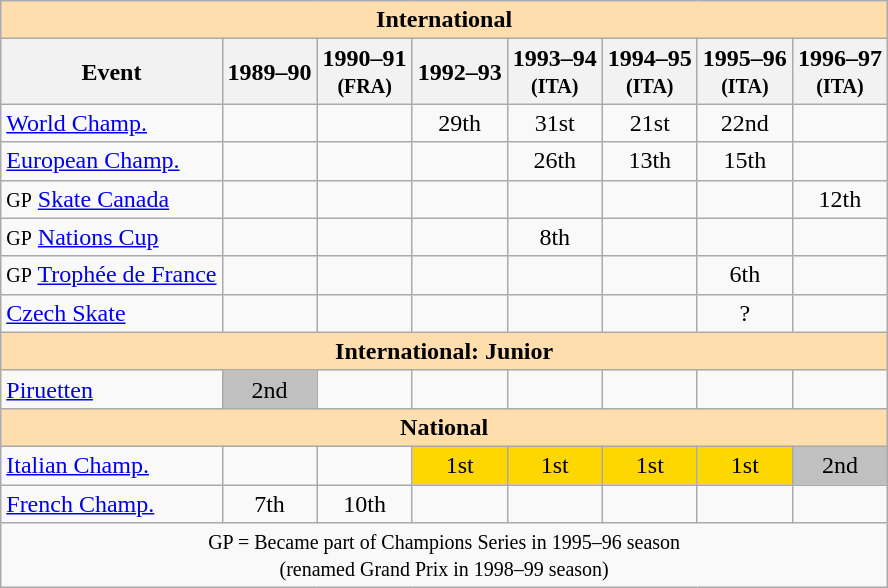<table class="wikitable" style="text-align:center">
<tr>
<th style="background-color: #ffdead; " colspan=8 align=center><strong>International</strong></th>
</tr>
<tr>
<th>Event</th>
<th>1989–90 <br> <small></small></th>
<th>1990–91 <br> <small>(FRA)</small></th>
<th>1992–93 <br> <small></small></th>
<th>1993–94 <br> <small>(ITA)</small></th>
<th>1994–95 <br> <small>(ITA)</small></th>
<th>1995–96 <br> <small>(ITA)</small></th>
<th>1996–97 <br> <small>(ITA)</small></th>
</tr>
<tr>
<td align=left><a href='#'>World Champ.</a></td>
<td></td>
<td></td>
<td>29th</td>
<td>31st</td>
<td>21st</td>
<td>22nd</td>
<td></td>
</tr>
<tr>
<td align=left><a href='#'>European Champ.</a></td>
<td></td>
<td></td>
<td></td>
<td>26th</td>
<td>13th</td>
<td>15th</td>
<td></td>
</tr>
<tr>
<td align=left><small>GP</small> <a href='#'>Skate Canada</a></td>
<td></td>
<td></td>
<td></td>
<td></td>
<td></td>
<td></td>
<td>12th</td>
</tr>
<tr>
<td align=left><small>GP</small> <a href='#'>Nations Cup</a></td>
<td></td>
<td></td>
<td></td>
<td>8th</td>
<td></td>
<td></td>
<td></td>
</tr>
<tr>
<td align=left><small>GP</small> <a href='#'>Trophée de France</a></td>
<td></td>
<td></td>
<td></td>
<td></td>
<td></td>
<td>6th</td>
<td></td>
</tr>
<tr>
<td align=left><a href='#'>Czech Skate</a></td>
<td></td>
<td></td>
<td></td>
<td></td>
<td></td>
<td>?</td>
<td></td>
</tr>
<tr>
<th style="background-color: #ffdead; " colspan=8 align=center><strong>International: Junior</strong></th>
</tr>
<tr>
<td align=left><a href='#'>Piruetten</a></td>
<td bgcolor=silver>2nd</td>
<td></td>
<td></td>
<td></td>
<td></td>
<td></td>
<td></td>
</tr>
<tr>
<th style="background-color: #ffdead; " colspan=8 align=center><strong>National</strong></th>
</tr>
<tr>
<td align=left><a href='#'>Italian Champ.</a></td>
<td></td>
<td></td>
<td bgcolor=gold>1st</td>
<td bgcolor=gold>1st</td>
<td bgcolor=gold>1st</td>
<td bgcolor=gold>1st</td>
<td bgcolor=silver>2nd</td>
</tr>
<tr>
<td align=left><a href='#'>French Champ.</a></td>
<td>7th</td>
<td>10th</td>
<td></td>
<td></td>
<td></td>
<td></td>
<td></td>
</tr>
<tr>
<td colspan=8 align=center><small> GP = Became part of Champions Series in 1995–96 season <br> (renamed Grand Prix in 1998–99 season) </small></td>
</tr>
</table>
